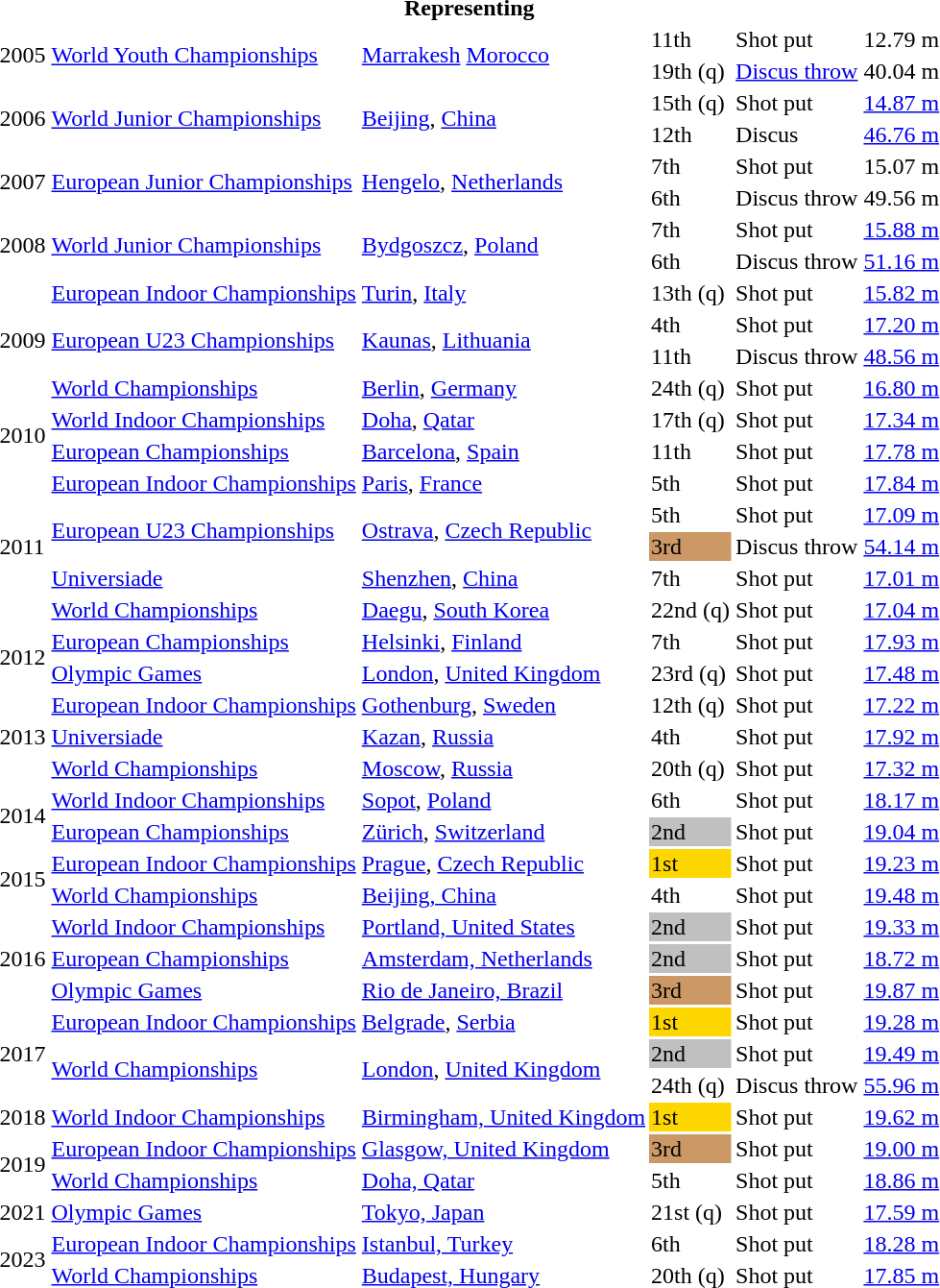<table>
<tr>
<th colspan="6">Representing </th>
</tr>
<tr>
<td rowspan=2>2005</td>
<td rowspan=2><a href='#'>World Youth Championships</a></td>
<td rowspan=2><a href='#'>Marrakesh</a> <a href='#'>Morocco</a></td>
<td>11th</td>
<td>Shot put</td>
<td>12.79 m</td>
</tr>
<tr>
<td>19th (q)</td>
<td><a href='#'>Discus throw</a></td>
<td>40.04 m</td>
</tr>
<tr>
<td rowspan=2>2006</td>
<td rowspan=2><a href='#'>World Junior Championships</a></td>
<td rowspan=2><a href='#'>Beijing</a>, <a href='#'>China</a></td>
<td>15th (q)</td>
<td>Shot put</td>
<td><a href='#'>14.87 m</a></td>
</tr>
<tr>
<td>12th</td>
<td>Discus</td>
<td><a href='#'>46.76 m</a></td>
</tr>
<tr>
<td rowspan=2>2007</td>
<td rowspan=2><a href='#'>European Junior Championships</a></td>
<td rowspan=2><a href='#'>Hengelo</a>, <a href='#'>Netherlands</a></td>
<td>7th</td>
<td>Shot put</td>
<td>15.07 m</td>
</tr>
<tr>
<td>6th</td>
<td>Discus throw</td>
<td>49.56 m</td>
</tr>
<tr>
<td rowspan=2>2008</td>
<td rowspan=2><a href='#'>World Junior Championships</a></td>
<td rowspan=2><a href='#'>Bydgoszcz</a>, <a href='#'>Poland</a></td>
<td>7th</td>
<td>Shot put</td>
<td><a href='#'>15.88 m</a></td>
</tr>
<tr>
<td>6th</td>
<td>Discus throw</td>
<td><a href='#'>51.16 m</a></td>
</tr>
<tr>
<td rowspan=4>2009</td>
<td><a href='#'>European Indoor Championships</a></td>
<td><a href='#'>Turin</a>, <a href='#'>Italy</a></td>
<td>13th (q)</td>
<td>Shot put</td>
<td><a href='#'>15.82 m</a></td>
</tr>
<tr>
<td rowspan=2><a href='#'>European U23 Championships</a></td>
<td rowspan=2><a href='#'>Kaunas</a>, <a href='#'>Lithuania</a></td>
<td>4th</td>
<td>Shot put</td>
<td><a href='#'>17.20 m</a></td>
</tr>
<tr>
<td>11th</td>
<td>Discus throw</td>
<td><a href='#'>48.56 m</a></td>
</tr>
<tr>
<td><a href='#'>World Championships</a></td>
<td><a href='#'>Berlin</a>, <a href='#'>Germany</a></td>
<td>24th (q)</td>
<td>Shot put</td>
<td><a href='#'>16.80 m</a></td>
</tr>
<tr>
<td rowspan=2>2010</td>
<td><a href='#'>World Indoor Championships</a></td>
<td><a href='#'>Doha</a>, <a href='#'>Qatar</a></td>
<td>17th (q)</td>
<td>Shot put</td>
<td><a href='#'>17.34 m</a></td>
</tr>
<tr>
<td><a href='#'>European Championships</a></td>
<td><a href='#'>Barcelona</a>, <a href='#'>Spain</a></td>
<td>11th</td>
<td>Shot put</td>
<td><a href='#'>17.78 m</a></td>
</tr>
<tr>
<td rowspan=5>2011</td>
<td><a href='#'>European Indoor Championships</a></td>
<td><a href='#'>Paris</a>, <a href='#'>France</a></td>
<td>5th</td>
<td>Shot put</td>
<td><a href='#'>17.84 m</a></td>
</tr>
<tr>
<td rowspan=2><a href='#'>European U23 Championships</a></td>
<td rowspan=2><a href='#'>Ostrava</a>, <a href='#'>Czech Republic</a></td>
<td>5th</td>
<td>Shot put</td>
<td><a href='#'>17.09 m</a></td>
</tr>
<tr>
<td bgcolor=cc9966>3rd</td>
<td>Discus throw</td>
<td><a href='#'>54.14 m</a></td>
</tr>
<tr>
<td><a href='#'>Universiade</a></td>
<td><a href='#'>Shenzhen</a>, <a href='#'>China</a></td>
<td>7th</td>
<td>Shot put</td>
<td><a href='#'>17.01 m</a></td>
</tr>
<tr>
<td><a href='#'>World Championships</a></td>
<td><a href='#'>Daegu</a>, <a href='#'>South Korea</a></td>
<td>22nd (q)</td>
<td>Shot put</td>
<td><a href='#'>17.04 m</a></td>
</tr>
<tr>
<td rowspan=2>2012</td>
<td><a href='#'>European Championships</a></td>
<td><a href='#'>Helsinki</a>, <a href='#'>Finland</a></td>
<td>7th</td>
<td>Shot put</td>
<td><a href='#'>17.93 m</a></td>
</tr>
<tr>
<td><a href='#'>Olympic Games</a></td>
<td><a href='#'>London</a>, <a href='#'>United Kingdom</a></td>
<td>23rd (q)</td>
<td>Shot put</td>
<td><a href='#'>17.48 m</a></td>
</tr>
<tr>
<td rowspan=3>2013</td>
<td><a href='#'>European Indoor Championships</a></td>
<td><a href='#'>Gothenburg</a>, <a href='#'>Sweden</a></td>
<td>12th (q)</td>
<td>Shot put</td>
<td><a href='#'>17.22 m</a></td>
</tr>
<tr>
<td><a href='#'>Universiade</a></td>
<td><a href='#'>Kazan</a>, <a href='#'>Russia</a></td>
<td>4th</td>
<td>Shot put</td>
<td><a href='#'>17.92 m</a></td>
</tr>
<tr>
<td><a href='#'>World Championships</a></td>
<td><a href='#'>Moscow</a>, <a href='#'>Russia</a></td>
<td>20th (q)</td>
<td>Shot put</td>
<td><a href='#'>17.32 m</a></td>
</tr>
<tr>
<td rowspan=2>2014</td>
<td><a href='#'>World Indoor Championships</a></td>
<td><a href='#'>Sopot</a>, <a href='#'>Poland</a></td>
<td>6th</td>
<td>Shot put</td>
<td><a href='#'>18.17 m</a></td>
</tr>
<tr>
<td><a href='#'>European Championships</a></td>
<td><a href='#'>Zürich</a>, <a href='#'>Switzerland</a></td>
<td bgcolor=silver>2nd</td>
<td>Shot put</td>
<td><a href='#'>19.04 m</a></td>
</tr>
<tr>
<td rowspan=2>2015</td>
<td><a href='#'>European Indoor Championships</a></td>
<td><a href='#'>Prague</a>, <a href='#'>Czech Republic</a></td>
<td bgcolor=gold>1st</td>
<td>Shot put</td>
<td><a href='#'>19.23 m</a></td>
</tr>
<tr>
<td><a href='#'>World Championships</a></td>
<td><a href='#'>Beijing, China</a></td>
<td>4th</td>
<td>Shot put</td>
<td><a href='#'>19.48 m</a></td>
</tr>
<tr>
<td rowspan=3>2016</td>
<td><a href='#'>World Indoor Championships</a></td>
<td><a href='#'>Portland, United States</a></td>
<td bgcolor=silver>2nd</td>
<td>Shot put</td>
<td><a href='#'>19.33 m</a></td>
</tr>
<tr>
<td><a href='#'>European Championships</a></td>
<td><a href='#'>Amsterdam, Netherlands</a></td>
<td bgcolor=silver>2nd</td>
<td>Shot put</td>
<td><a href='#'>18.72 m</a></td>
</tr>
<tr>
<td><a href='#'>Olympic Games</a></td>
<td><a href='#'>Rio de Janeiro, Brazil</a></td>
<td bgcolor=cc9966>3rd</td>
<td>Shot put</td>
<td><a href='#'>19.87 m</a></td>
</tr>
<tr>
<td rowspan=3>2017</td>
<td><a href='#'>European Indoor Championships</a></td>
<td><a href='#'>Belgrade</a>, <a href='#'>Serbia</a></td>
<td bgcolor=gold>1st</td>
<td>Shot put</td>
<td><a href='#'>19.28 m</a></td>
</tr>
<tr>
<td rowspan=2><a href='#'>World Championships</a></td>
<td rowspan=2><a href='#'>London</a>, <a href='#'>United Kingdom</a></td>
<td bgcolor=silver>2nd</td>
<td>Shot put</td>
<td><a href='#'>19.49 m</a></td>
</tr>
<tr>
<td>24th (q)</td>
<td>Discus throw</td>
<td><a href='#'>55.96 m</a></td>
</tr>
<tr>
<td>2018</td>
<td><a href='#'>World Indoor Championships</a></td>
<td><a href='#'>Birmingham, United Kingdom</a></td>
<td bgcolor=gold>1st</td>
<td>Shot put</td>
<td><a href='#'>19.62 m</a></td>
</tr>
<tr>
<td rowspan=2>2019</td>
<td><a href='#'>European Indoor Championships</a></td>
<td><a href='#'>Glasgow, United Kingdom</a></td>
<td bgcolor=cc9966>3rd</td>
<td>Shot put</td>
<td><a href='#'>19.00 m</a></td>
</tr>
<tr>
<td><a href='#'>World Championships</a></td>
<td><a href='#'>Doha, Qatar</a></td>
<td>5th</td>
<td>Shot put</td>
<td><a href='#'>18.86 m</a></td>
</tr>
<tr>
<td>2021</td>
<td><a href='#'>Olympic Games</a></td>
<td><a href='#'>Tokyo, Japan</a></td>
<td>21st (q)</td>
<td>Shot put</td>
<td><a href='#'>17.59 m</a></td>
</tr>
<tr>
<td rowspan=2>2023</td>
<td><a href='#'>European Indoor Championships</a></td>
<td><a href='#'>Istanbul, Turkey</a></td>
<td>6th</td>
<td>Shot put</td>
<td><a href='#'>18.28 m</a></td>
</tr>
<tr>
<td><a href='#'>World Championships</a></td>
<td><a href='#'>Budapest, Hungary</a></td>
<td>20th (q)</td>
<td>Shot put</td>
<td><a href='#'>17.85 m</a></td>
</tr>
</table>
